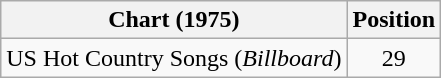<table class="wikitable">
<tr>
<th>Chart (1975)</th>
<th>Position</th>
</tr>
<tr>
<td>US Hot Country Songs (<em>Billboard</em>)</td>
<td align="center">29</td>
</tr>
</table>
